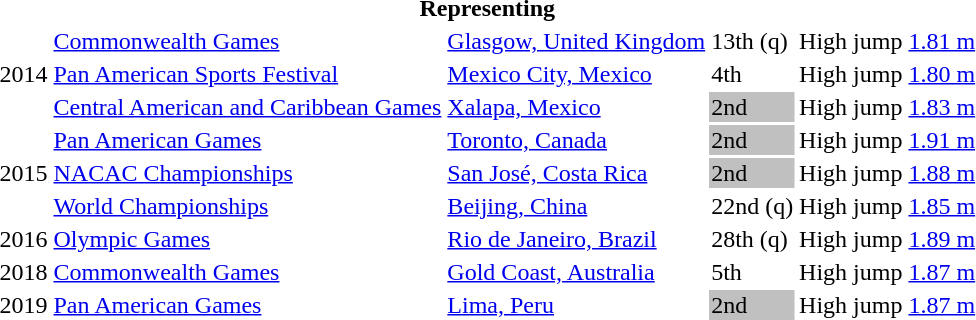<table>
<tr>
<th colspan="6">Representing </th>
</tr>
<tr>
<td rowspan=3>2014</td>
<td><a href='#'>Commonwealth Games</a></td>
<td><a href='#'>Glasgow, United Kingdom</a></td>
<td>13th (q)</td>
<td>High jump</td>
<td><a href='#'>1.81 m</a></td>
</tr>
<tr>
<td><a href='#'>Pan American Sports Festival</a></td>
<td><a href='#'>Mexico City, Mexico</a></td>
<td>4th</td>
<td>High jump</td>
<td><a href='#'>1.80 m</a></td>
</tr>
<tr>
<td><a href='#'>Central American and Caribbean Games</a></td>
<td><a href='#'>Xalapa, Mexico</a></td>
<td bgcolor=silver>2nd</td>
<td>High jump</td>
<td><a href='#'>1.83 m</a></td>
</tr>
<tr>
<td rowspan=3>2015</td>
<td><a href='#'>Pan American Games</a></td>
<td><a href='#'>Toronto, Canada</a></td>
<td bgcolor=silver>2nd</td>
<td>High jump</td>
<td><a href='#'>1.91 m</a></td>
</tr>
<tr>
<td><a href='#'>NACAC Championships</a></td>
<td><a href='#'>San José, Costa Rica</a></td>
<td bgcolor=silver>2nd</td>
<td>High jump</td>
<td><a href='#'>1.88 m</a></td>
</tr>
<tr>
<td><a href='#'>World Championships</a></td>
<td><a href='#'>Beijing, China</a></td>
<td>22nd (q)</td>
<td>High jump</td>
<td><a href='#'>1.85 m</a></td>
</tr>
<tr>
<td>2016</td>
<td><a href='#'>Olympic Games</a></td>
<td><a href='#'>Rio de Janeiro, Brazil</a></td>
<td>28th (q)</td>
<td>High jump</td>
<td><a href='#'>1.89 m</a></td>
</tr>
<tr>
<td>2018</td>
<td><a href='#'>Commonwealth Games</a></td>
<td><a href='#'>Gold Coast, Australia</a></td>
<td>5th</td>
<td>High jump</td>
<td><a href='#'>1.87 m</a></td>
</tr>
<tr>
<td>2019</td>
<td><a href='#'>Pan American Games</a></td>
<td><a href='#'>Lima, Peru</a></td>
<td bgcolor=silver>2nd</td>
<td>High jump</td>
<td><a href='#'>1.87 m</a></td>
</tr>
</table>
